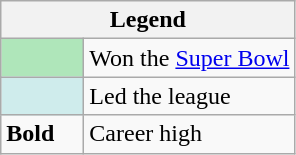<table class="wikitable">
<tr>
<th colspan="2">Legend</th>
</tr>
<tr>
<td style="background:#afe6ba; width:3em;"></td>
<td>Won the <a href='#'>Super Bowl</a></td>
</tr>
<tr>
<td style="background:#cfecec; width:3em;"></td>
<td>Led the league</td>
</tr>
<tr>
<td><strong>Bold</strong></td>
<td>Career high</td>
</tr>
</table>
